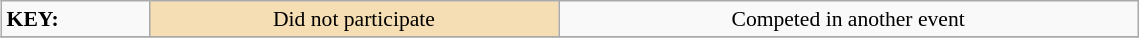<table class="wikitable" style="margin:0.5em; font-size:90%;position:relative;" width=60%>
<tr>
<td><strong>KEY:</strong></td>
<td bgcolor="wheat" align=center>Did not participate</td>
<td align=center>Competed in another event</td>
</tr>
<tr>
</tr>
</table>
